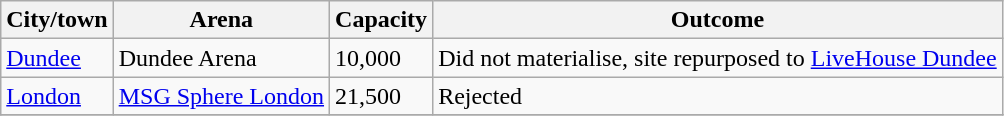<table class="wikitable sortable">
<tr>
<th>City/town</th>
<th>Arena</th>
<th data-sort-type="number">Capacity</th>
<th>Outcome</th>
</tr>
<tr>
<td><a href='#'>Dundee</a></td>
<td>Dundee Arena</td>
<td>10,000</td>
<td>Did not materialise, site repurposed  to <a href='#'>LiveHouse Dundee</a></td>
</tr>
<tr>
<td><a href='#'>London</a></td>
<td><a href='#'>MSG Sphere London</a></td>
<td>21,500</td>
<td>Rejected</td>
</tr>
<tr>
</tr>
</table>
